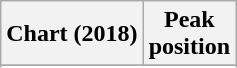<table class="wikitable sortable plainrowheaders">
<tr>
<th>Chart (2018)</th>
<th>Peak<br>position</th>
</tr>
<tr>
</tr>
<tr>
</tr>
<tr>
</tr>
<tr>
</tr>
<tr>
</tr>
</table>
